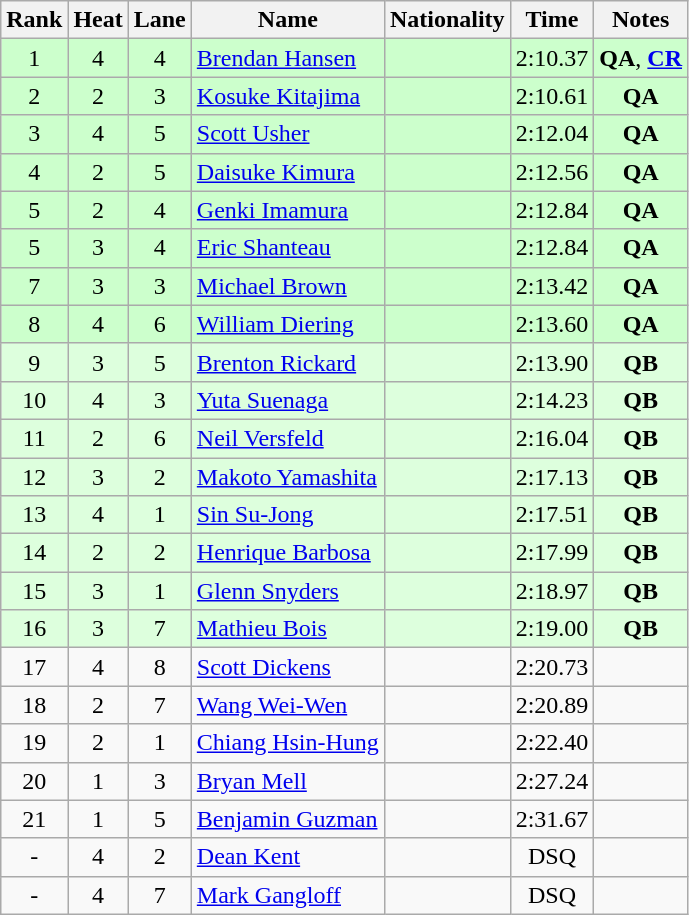<table class="wikitable sortable" style="text-align:center">
<tr>
<th>Rank</th>
<th>Heat</th>
<th>Lane</th>
<th>Name</th>
<th>Nationality</th>
<th>Time</th>
<th>Notes</th>
</tr>
<tr bgcolor=ccffcc>
<td>1</td>
<td>4</td>
<td>4</td>
<td align=left><a href='#'>Brendan Hansen</a></td>
<td align=left></td>
<td>2:10.37</td>
<td><strong>QA</strong>, <strong><a href='#'>CR</a></strong></td>
</tr>
<tr bgcolor=ccffcc>
<td>2</td>
<td>2</td>
<td>3</td>
<td align=left><a href='#'>Kosuke Kitajima</a></td>
<td align=left></td>
<td>2:10.61</td>
<td><strong>QA</strong></td>
</tr>
<tr bgcolor=ccffcc>
<td>3</td>
<td>4</td>
<td>5</td>
<td align=left><a href='#'>Scott Usher</a></td>
<td align=left></td>
<td>2:12.04</td>
<td><strong>QA</strong></td>
</tr>
<tr bgcolor=ccffcc>
<td>4</td>
<td>2</td>
<td>5</td>
<td align=left><a href='#'>Daisuke Kimura</a></td>
<td align=left></td>
<td>2:12.56</td>
<td><strong>QA</strong></td>
</tr>
<tr bgcolor=ccffcc>
<td>5</td>
<td>2</td>
<td>4</td>
<td align=left><a href='#'>Genki Imamura</a></td>
<td align=left></td>
<td>2:12.84</td>
<td><strong>QA</strong></td>
</tr>
<tr bgcolor=ccffcc>
<td>5</td>
<td>3</td>
<td>4</td>
<td align=left><a href='#'>Eric Shanteau</a></td>
<td align=left></td>
<td>2:12.84</td>
<td><strong>QA</strong></td>
</tr>
<tr bgcolor=ccffcc>
<td>7</td>
<td>3</td>
<td>3</td>
<td align=left><a href='#'>Michael Brown</a></td>
<td align=left></td>
<td>2:13.42</td>
<td><strong>QA</strong></td>
</tr>
<tr bgcolor=ccffcc>
<td>8</td>
<td>4</td>
<td>6</td>
<td align=left><a href='#'>William Diering</a></td>
<td align=left></td>
<td>2:13.60</td>
<td><strong>QA</strong></td>
</tr>
<tr bgcolor=ddffdd>
<td>9</td>
<td>3</td>
<td>5</td>
<td align=left><a href='#'>Brenton Rickard</a></td>
<td align=left></td>
<td>2:13.90</td>
<td><strong>QB</strong></td>
</tr>
<tr bgcolor=ddffdd>
<td>10</td>
<td>4</td>
<td>3</td>
<td align=left><a href='#'>Yuta Suenaga</a></td>
<td align=left></td>
<td>2:14.23</td>
<td><strong>QB</strong></td>
</tr>
<tr bgcolor=ddffdd>
<td>11</td>
<td>2</td>
<td>6</td>
<td align=left><a href='#'>Neil Versfeld</a></td>
<td align=left></td>
<td>2:16.04</td>
<td><strong>QB</strong></td>
</tr>
<tr bgcolor=ddffdd>
<td>12</td>
<td>3</td>
<td>2</td>
<td align=left><a href='#'>Makoto Yamashita</a></td>
<td align=left></td>
<td>2:17.13</td>
<td><strong>QB</strong></td>
</tr>
<tr bgcolor=ddffdd>
<td>13</td>
<td>4</td>
<td>1</td>
<td align=left><a href='#'>Sin Su-Jong</a></td>
<td align=left></td>
<td>2:17.51</td>
<td><strong>QB</strong></td>
</tr>
<tr bgcolor=ddffdd>
<td>14</td>
<td>2</td>
<td>2</td>
<td align=left><a href='#'>Henrique Barbosa</a></td>
<td align=left></td>
<td>2:17.99</td>
<td><strong>QB</strong></td>
</tr>
<tr bgcolor=ddffdd>
<td>15</td>
<td>3</td>
<td>1</td>
<td align=left><a href='#'>Glenn Snyders</a></td>
<td align=left></td>
<td>2:18.97</td>
<td><strong>QB</strong></td>
</tr>
<tr bgcolor=ddffdd>
<td>16</td>
<td>3</td>
<td>7</td>
<td align=left><a href='#'>Mathieu Bois</a></td>
<td align=left></td>
<td>2:19.00</td>
<td><strong>QB</strong></td>
</tr>
<tr>
<td>17</td>
<td>4</td>
<td>8</td>
<td align=left><a href='#'>Scott Dickens</a></td>
<td align=left></td>
<td>2:20.73</td>
<td></td>
</tr>
<tr>
<td>18</td>
<td>2</td>
<td>7</td>
<td align=left><a href='#'>Wang Wei-Wen</a></td>
<td align=left></td>
<td>2:20.89</td>
<td></td>
</tr>
<tr>
<td>19</td>
<td>2</td>
<td>1</td>
<td align=left><a href='#'>Chiang Hsin-Hung</a></td>
<td align=left></td>
<td>2:22.40</td>
<td></td>
</tr>
<tr>
<td>20</td>
<td>1</td>
<td>3</td>
<td align=left><a href='#'>Bryan Mell</a></td>
<td align=left></td>
<td>2:27.24</td>
<td></td>
</tr>
<tr>
<td>21</td>
<td>1</td>
<td>5</td>
<td align=left><a href='#'>Benjamin Guzman</a></td>
<td align=left></td>
<td>2:31.67</td>
<td></td>
</tr>
<tr>
<td>-</td>
<td>4</td>
<td>2</td>
<td align=left><a href='#'>Dean Kent</a></td>
<td align=left></td>
<td>DSQ</td>
<td></td>
</tr>
<tr>
<td>-</td>
<td>4</td>
<td>7</td>
<td align=left><a href='#'>Mark Gangloff</a></td>
<td align=left></td>
<td>DSQ</td>
<td></td>
</tr>
</table>
